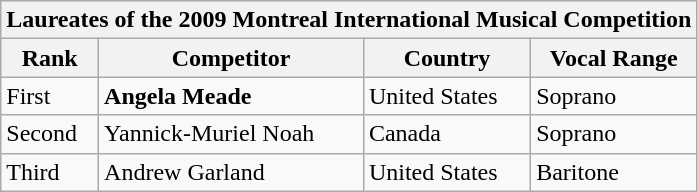<table class="wikitable">
<tr>
<th colspan="4">Laureates of the 2009 Montreal International Musical Competition</th>
</tr>
<tr>
<th>Rank</th>
<th>Competitor</th>
<th>Country</th>
<th>Vocal Range</th>
</tr>
<tr>
<td>First</td>
<td><strong>Angela Meade</strong></td>
<td> United States</td>
<td>Soprano</td>
</tr>
<tr>
<td>Second</td>
<td>Yannick-Muriel Noah</td>
<td> Canada</td>
<td>Soprano</td>
</tr>
<tr>
<td>Third</td>
<td>Andrew Garland</td>
<td> United States</td>
<td>Baritone</td>
</tr>
</table>
